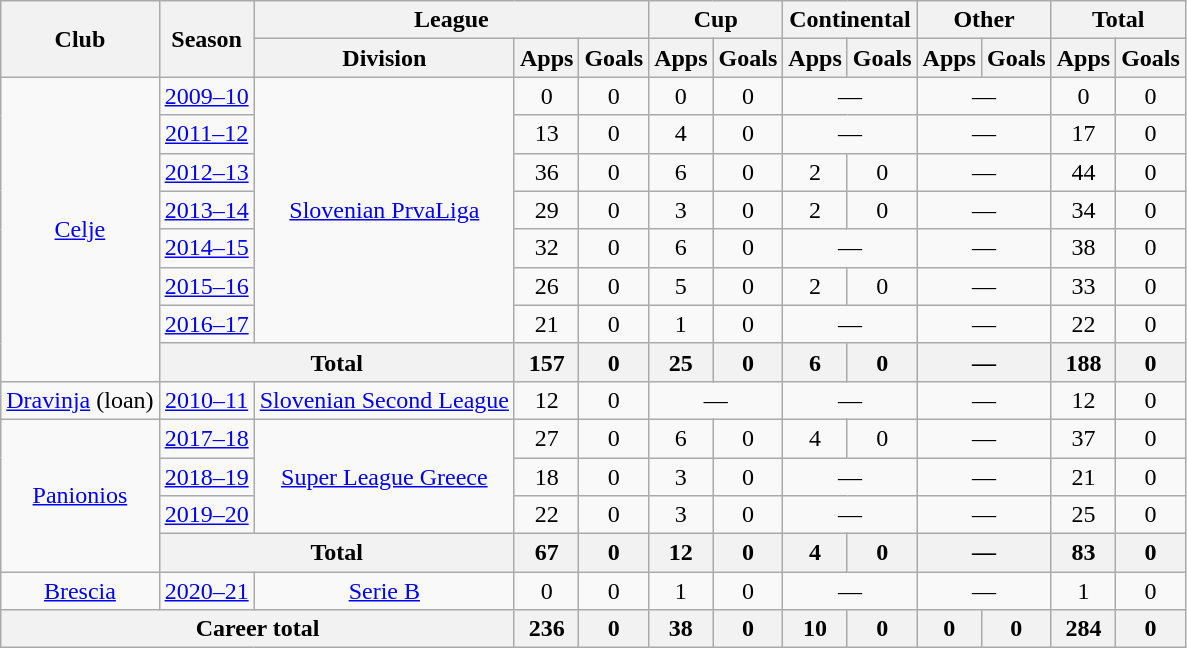<table class="wikitable" style="text-align:center">
<tr>
<th rowspan=2>Club</th>
<th rowspan=2>Season</th>
<th colspan=3>League</th>
<th colspan=2>Cup</th>
<th colspan=2>Continental</th>
<th colspan=2>Other</th>
<th colspan=2>Total</th>
</tr>
<tr>
<th>Division</th>
<th>Apps</th>
<th>Goals</th>
<th>Apps</th>
<th>Goals</th>
<th>Apps</th>
<th>Goals</th>
<th>Apps</th>
<th>Goals</th>
<th>Apps</th>
<th>Goals</th>
</tr>
<tr>
<td rowspan="8"><a href='#'>Celje</a></td>
<td><a href='#'>2009–10</a></td>
<td rowspan="7"><a href='#'>Slovenian PrvaLiga</a></td>
<td>0</td>
<td>0</td>
<td>0</td>
<td>0</td>
<td colspan="2">—</td>
<td colspan="2">—</td>
<td>0</td>
<td>0</td>
</tr>
<tr>
<td><a href='#'>2011–12</a></td>
<td>13</td>
<td>0</td>
<td>4</td>
<td>0</td>
<td colspan="2">—</td>
<td colspan="2">—</td>
<td>17</td>
<td>0</td>
</tr>
<tr>
<td><a href='#'>2012–13</a></td>
<td>36</td>
<td>0</td>
<td>6</td>
<td>0</td>
<td>2</td>
<td>0</td>
<td colspan="2">—</td>
<td>44</td>
<td>0</td>
</tr>
<tr>
<td><a href='#'>2013–14</a></td>
<td>29</td>
<td>0</td>
<td>3</td>
<td>0</td>
<td>2</td>
<td>0</td>
<td colspan="2">—</td>
<td>34</td>
<td>0</td>
</tr>
<tr>
<td><a href='#'>2014–15</a></td>
<td>32</td>
<td>0</td>
<td>6</td>
<td>0</td>
<td colspan="2">—</td>
<td colspan="2">—</td>
<td>38</td>
<td>0</td>
</tr>
<tr>
<td><a href='#'>2015–16</a></td>
<td>26</td>
<td>0</td>
<td>5</td>
<td>0</td>
<td>2</td>
<td>0</td>
<td colspan="2">—</td>
<td>33</td>
<td>0</td>
</tr>
<tr>
<td><a href='#'>2016–17</a></td>
<td>21</td>
<td>0</td>
<td>1</td>
<td>0</td>
<td colspan="2">—</td>
<td colspan="2">—</td>
<td>22</td>
<td>0</td>
</tr>
<tr>
<th colspan="2">Total</th>
<th>157</th>
<th>0</th>
<th>25</th>
<th>0</th>
<th>6</th>
<th>0</th>
<th colspan="2">—</th>
<th>188</th>
<th>0</th>
</tr>
<tr>
<td><a href='#'>Dravinja</a> (loan)</td>
<td><a href='#'>2010–11</a></td>
<td><a href='#'>Slovenian Second League</a></td>
<td>12</td>
<td>0</td>
<td colspan="2">—</td>
<td colspan="2">—</td>
<td colspan="2">—</td>
<td>12</td>
<td>0</td>
</tr>
<tr>
<td rowspan="4"><a href='#'>Panionios</a></td>
<td><a href='#'>2017–18</a></td>
<td rowspan="3"><a href='#'>Super League Greece</a></td>
<td>27</td>
<td>0</td>
<td>6</td>
<td>0</td>
<td>4</td>
<td>0</td>
<td colspan="2">—</td>
<td>37</td>
<td>0</td>
</tr>
<tr>
<td><a href='#'>2018–19</a></td>
<td>18</td>
<td>0</td>
<td>3</td>
<td>0</td>
<td colspan="2">—</td>
<td colspan="2">—</td>
<td>21</td>
<td>0</td>
</tr>
<tr>
<td><a href='#'>2019–20</a></td>
<td>22</td>
<td>0</td>
<td>3</td>
<td>0</td>
<td colspan="2">—</td>
<td colspan="2">—</td>
<td>25</td>
<td>0</td>
</tr>
<tr>
<th colspan="2">Total</th>
<th>67</th>
<th>0</th>
<th>12</th>
<th>0</th>
<th>4</th>
<th>0</th>
<th colspan="2">—</th>
<th>83</th>
<th>0</th>
</tr>
<tr>
<td><a href='#'>Brescia</a></td>
<td><a href='#'>2020–21</a></td>
<td><a href='#'>Serie B</a></td>
<td>0</td>
<td>0</td>
<td>1</td>
<td>0</td>
<td colspan="2">—</td>
<td colspan="2">—</td>
<td>1</td>
<td>0</td>
</tr>
<tr>
<th colspan="3">Career total</th>
<th>236</th>
<th>0</th>
<th>38</th>
<th>0</th>
<th>10</th>
<th>0</th>
<th>0</th>
<th>0</th>
<th>284</th>
<th>0</th>
</tr>
</table>
